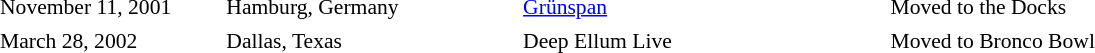<table cellpadding="2" style="border:0 solid darkgrey; font-size:90%">
<tr>
<th style="width:150px;"></th>
<th style="width:200px;"></th>
<th style="width:250px;"></th>
<th style="width:700px;"></th>
</tr>
<tr border="0">
</tr>
<tr>
<td>November 11, 2001</td>
<td>Hamburg, Germany</td>
<td><a href='#'>Grünspan</a></td>
<td>Moved to the Docks</td>
</tr>
<tr>
<td>March 28, 2002</td>
<td>Dallas, Texas</td>
<td>Deep Ellum Live</td>
<td>Moved to Bronco Bowl</td>
</tr>
<tr>
</tr>
</table>
